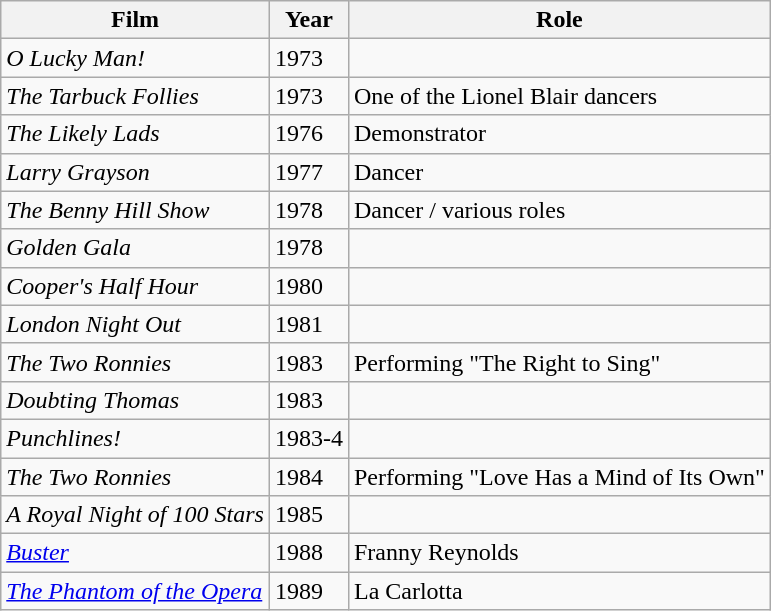<table class="wikitable">
<tr>
<th>Film</th>
<th>Year</th>
<th>Role</th>
</tr>
<tr>
<td><em>O Lucky Man!</em></td>
<td>1973</td>
<td></td>
</tr>
<tr>
<td><em>The Tarbuck Follies</em></td>
<td>1973</td>
<td>One of the Lionel Blair dancers</td>
</tr>
<tr>
<td><em>The Likely Lads</em></td>
<td>1976</td>
<td>Demonstrator</td>
</tr>
<tr>
<td><em>Larry Grayson</em></td>
<td>1977</td>
<td>Dancer</td>
</tr>
<tr>
<td><em>The Benny Hill Show</em></td>
<td>1978</td>
<td>Dancer / various roles</td>
</tr>
<tr>
<td><em>Golden Gala</em></td>
<td>1978</td>
<td></td>
</tr>
<tr>
<td><em>Cooper's Half Hour</em></td>
<td>1980</td>
<td></td>
</tr>
<tr>
<td><em>London Night Out</em></td>
<td>1981</td>
<td></td>
</tr>
<tr>
<td><em>The Two Ronnies</em></td>
<td>1983</td>
<td>Performing "The Right to Sing"</td>
</tr>
<tr>
<td><em>Doubting Thomas</em></td>
<td>1983</td>
<td></td>
</tr>
<tr>
<td><em>Punchlines!</em></td>
<td>1983-4</td>
<td></td>
</tr>
<tr>
<td><em>The Two Ronnies</em></td>
<td>1984</td>
<td>Performing "Love Has a Mind of Its Own"</td>
</tr>
<tr>
<td><em>A Royal Night of 100 Stars</em></td>
<td>1985</td>
<td></td>
</tr>
<tr>
<td><em><a href='#'>Buster</a></em></td>
<td>1988</td>
<td>Franny Reynolds</td>
</tr>
<tr>
<td><em><a href='#'>The Phantom of the Opera</a></em></td>
<td>1989</td>
<td>La Carlotta</td>
</tr>
</table>
